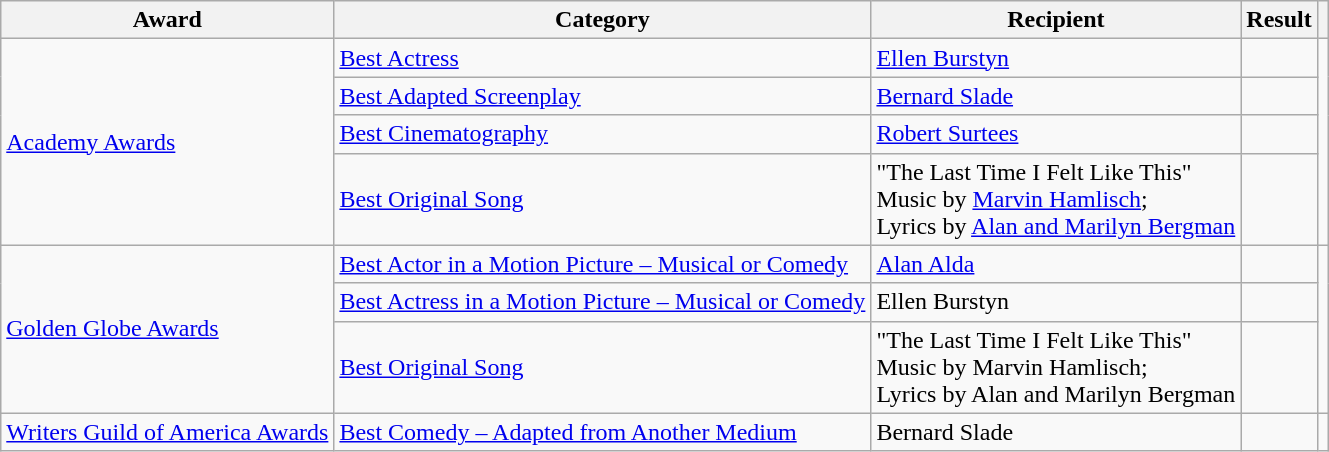<table class="wikitable">
<tr>
<th>Award</th>
<th>Category</th>
<th>Recipient</th>
<th>Result</th>
<th></th>
</tr>
<tr>
<td rowspan="4"><a href='#'>Academy Awards</a></td>
<td><a href='#'>Best Actress</a></td>
<td><a href='#'>Ellen Burstyn</a></td>
<td></td>
<td style="text-align:center"; rowspan="4"></td>
</tr>
<tr>
<td><a href='#'>Best Adapted Screenplay</a></td>
<td><a href='#'>Bernard Slade</a></td>
<td></td>
</tr>
<tr>
<td><a href='#'>Best Cinematography</a></td>
<td><a href='#'>Robert Surtees</a></td>
<td></td>
</tr>
<tr>
<td><a href='#'>Best Original Song</a></td>
<td>"The Last Time I Felt Like This" <br> Music by <a href='#'>Marvin Hamlisch</a>; <br> Lyrics by <a href='#'>Alan and Marilyn Bergman</a></td>
<td></td>
</tr>
<tr>
<td rowspan="3"><a href='#'>Golden Globe Awards</a></td>
<td><a href='#'>Best Actor in a Motion Picture – Musical or Comedy</a></td>
<td><a href='#'>Alan Alda</a></td>
<td></td>
<td style="text-align:center"; rowspan="3"></td>
</tr>
<tr>
<td><a href='#'>Best Actress in a Motion Picture – Musical or Comedy</a></td>
<td>Ellen Burstyn</td>
<td></td>
</tr>
<tr>
<td><a href='#'>Best Original Song</a></td>
<td>"The Last Time I Felt Like This" <br> Music by Marvin Hamlisch; <br> Lyrics by Alan and Marilyn Bergman</td>
<td></td>
</tr>
<tr>
<td><a href='#'>Writers Guild of America Awards</a></td>
<td><a href='#'>Best Comedy – Adapted from Another Medium</a></td>
<td>Bernard Slade</td>
<td></td>
<td style="text-align:center"></td>
</tr>
</table>
